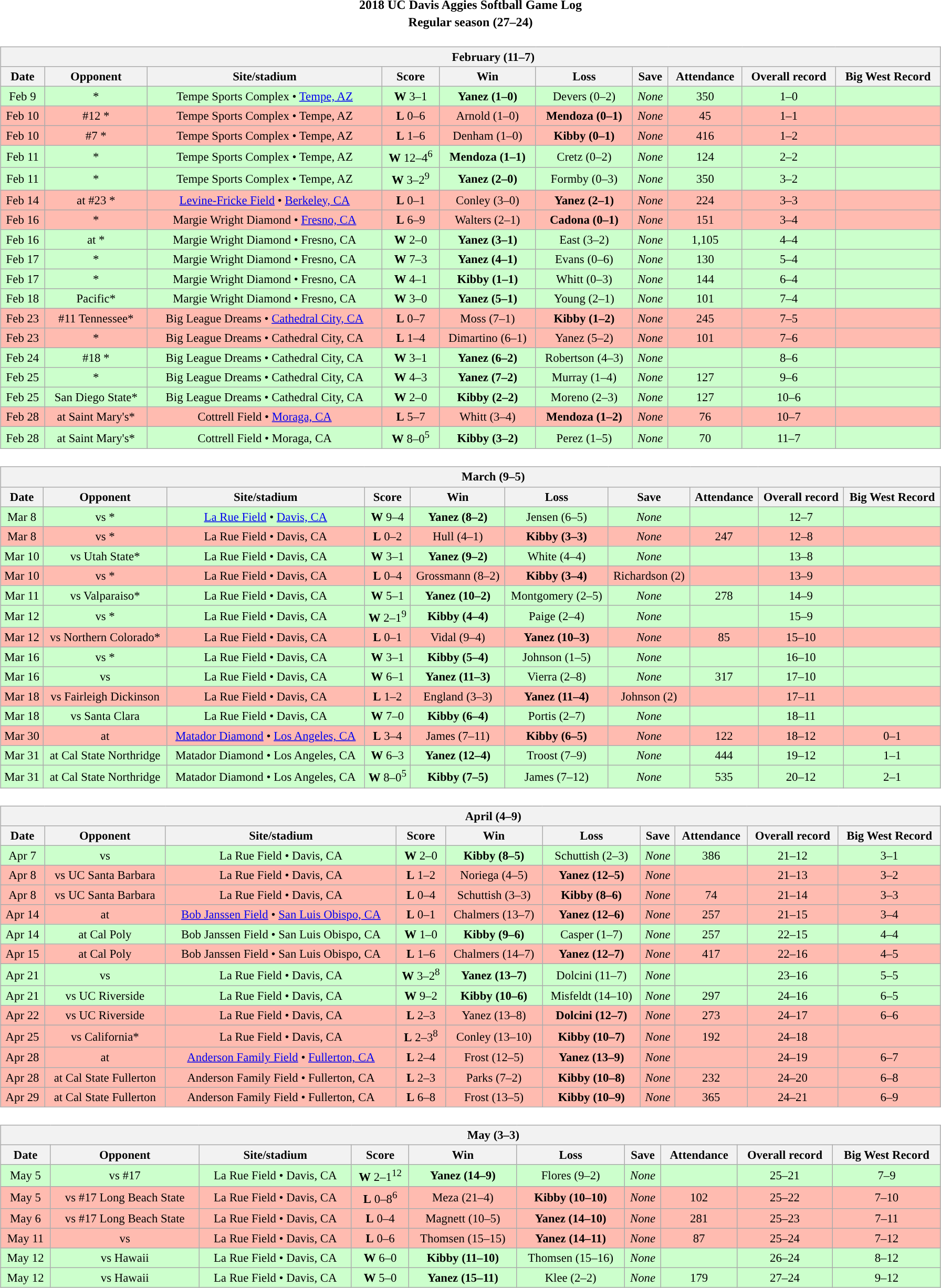<table class="toccolours" width=95% style="margin:1.5em auto; text-align:center;">
<tr>
<th colspan=2>2018 UC Davis Aggies Softball Game Log</th>
</tr>
<tr>
<th colspan=2>Regular season (27–24)</th>
</tr>
<tr valign="top">
<td><br><table class="wikitable collapsible collapsed" style="margin:auto; font-size:95%; width:100%">
<tr>
<th colspan=10 style="padding-left:4em;">February (11–7)</th>
</tr>
<tr>
<th>Date</th>
<th>Opponent</th>
<th>Site/stadium</th>
<th>Score</th>
<th>Win</th>
<th>Loss</th>
<th>Save</th>
<th>Attendance</th>
<th>Overall record</th>
<th>Big West Record</th>
</tr>
<tr bgcolor=ccffcc>
<td>Feb 9</td>
<td>*</td>
<td>Tempe Sports Complex • <a href='#'>Tempe, AZ</a></td>
<td><strong>W</strong> 3–1</td>
<td><strong>Yanez (1–0)</strong></td>
<td>Devers (0–2)</td>
<td><em>None</em></td>
<td>350</td>
<td>1–0</td>
<td></td>
</tr>
<tr bgcolor=ffbbb>
<td>Feb 10</td>
<td>#12 *</td>
<td>Tempe Sports Complex • Tempe, AZ</td>
<td><strong>L</strong> 0–6</td>
<td>Arnold (1–0)</td>
<td><strong>Mendoza (0–1)</strong></td>
<td><em>None</em></td>
<td>45</td>
<td>1–1</td>
<td></td>
</tr>
<tr bgcolor=ffbbb>
<td>Feb 10</td>
<td>#7 *</td>
<td>Tempe Sports Complex • Tempe, AZ</td>
<td><strong>L</strong> 1–6</td>
<td>Denham (1–0)</td>
<td><strong>Kibby (0–1)</strong></td>
<td><em>None</em></td>
<td>416</td>
<td>1–2</td>
<td></td>
</tr>
<tr bgcolor=ccffcc>
<td>Feb 11</td>
<td>*</td>
<td>Tempe Sports Complex • Tempe, AZ</td>
<td><strong>W</strong> 12–4<sup>6</sup></td>
<td><strong>Mendoza (1–1)</strong></td>
<td>Cretz (0–2)</td>
<td><em>None</em></td>
<td>124</td>
<td>2–2</td>
<td></td>
</tr>
<tr bgcolor=ccffcc>
<td>Feb 11</td>
<td>*</td>
<td>Tempe Sports Complex • Tempe, AZ</td>
<td><strong>W</strong> 3–2<sup>9</sup></td>
<td><strong>Yanez (2–0)</strong></td>
<td>Formby (0–3)</td>
<td><em>None</em></td>
<td>350</td>
<td>3–2</td>
<td></td>
</tr>
<tr bgcolor=ffbbb>
<td>Feb 14</td>
<td>at #23 *</td>
<td><a href='#'>Levine-Fricke Field</a> • <a href='#'>Berkeley, CA</a></td>
<td><strong>L</strong> 0–1</td>
<td>Conley (3–0)</td>
<td><strong>Yanez (2–1)</strong></td>
<td><em>None</em></td>
<td>224</td>
<td>3–3</td>
<td></td>
</tr>
<tr bgcolor=ffbbb>
<td>Feb 16</td>
<td>*</td>
<td>Margie Wright Diamond • <a href='#'>Fresno, CA</a></td>
<td><strong>L</strong> 6–9</td>
<td>Walters (2–1)</td>
<td><strong>Cadona (0–1)</strong></td>
<td><em>None</em></td>
<td>151</td>
<td>3–4</td>
<td></td>
</tr>
<tr bgcolor=ccffcc>
<td>Feb 16</td>
<td>at *</td>
<td>Margie Wright Diamond • Fresno, CA</td>
<td><strong>W</strong> 2–0</td>
<td><strong>Yanez (3–1)</strong></td>
<td>East (3–2)</td>
<td><em>None</em></td>
<td>1,105</td>
<td>4–4</td>
<td></td>
</tr>
<tr bgcolor=ccffcc>
<td>Feb 17</td>
<td>*</td>
<td>Margie Wright Diamond • Fresno, CA</td>
<td><strong>W</strong> 7–3</td>
<td><strong>Yanez (4–1)</strong></td>
<td>Evans (0–6)</td>
<td><em>None</em></td>
<td>130</td>
<td>5–4</td>
<td></td>
</tr>
<tr bgcolor=ccffcc>
<td>Feb 17</td>
<td>*</td>
<td>Margie Wright Diamond • Fresno, CA</td>
<td><strong>W</strong> 4–1</td>
<td><strong>Kibby (1–1)</strong></td>
<td>Whitt (0–3)</td>
<td><em>None</em></td>
<td>144</td>
<td>6–4</td>
<td></td>
</tr>
<tr bgcolor=ccffcc>
<td>Feb 18</td>
<td>Pacific*</td>
<td>Margie Wright Diamond • Fresno, CA</td>
<td><strong>W</strong> 3–0</td>
<td><strong>Yanez (5–1)</strong></td>
<td>Young (2–1)</td>
<td><em>None</em></td>
<td>101</td>
<td>7–4</td>
<td></td>
</tr>
<tr bgcolor=ffbbb>
<td>Feb 23</td>
<td>#11 Tennessee*</td>
<td>Big League Dreams • <a href='#'>Cathedral City, CA</a></td>
<td><strong>L</strong> 0–7</td>
<td>Moss (7–1)</td>
<td><strong>Kibby (1–2)</strong></td>
<td><em>None</em></td>
<td>245</td>
<td>7–5</td>
<td></td>
</tr>
<tr bgcolor=ffbbb>
<td>Feb 23</td>
<td>*</td>
<td>Big League Dreams • Cathedral City, CA</td>
<td><strong>L</strong> 1–4</td>
<td>Dimartino (6–1)</td>
<td>Yanez (5–2)</td>
<td><em>None</em></td>
<td>101</td>
<td>7–6</td>
<td></td>
</tr>
<tr bgcolor=ccffcc>
<td>Feb 24</td>
<td>#18 *</td>
<td>Big League Dreams • Cathedral City, CA</td>
<td><strong>W</strong> 3–1</td>
<td><strong>Yanez (6–2)</strong></td>
<td>Robertson (4–3)</td>
<td><em>None</em></td>
<td></td>
<td>8–6</td>
<td></td>
</tr>
<tr bgcolor=ccffcc>
<td>Feb 25</td>
<td>*</td>
<td>Big League Dreams • Cathedral City, CA</td>
<td><strong>W</strong> 4–3</td>
<td><strong>Yanez (7–2)</strong></td>
<td>Murray (1–4)</td>
<td><em>None</em></td>
<td>127</td>
<td>9–6</td>
<td></td>
</tr>
<tr bgcolor=ccffcc>
<td>Feb 25</td>
<td>San Diego State*</td>
<td>Big League Dreams • Cathedral City, CA</td>
<td><strong>W</strong> 2–0</td>
<td><strong>Kibby (2–2)</strong></td>
<td>Moreno (2–3)</td>
<td><em>None</em></td>
<td>127</td>
<td>10–6</td>
<td></td>
</tr>
<tr bgcolor=ffbbb>
<td>Feb 28</td>
<td>at Saint Mary's*</td>
<td>Cottrell Field • <a href='#'>Moraga, CA</a></td>
<td><strong>L</strong> 5–7</td>
<td>Whitt (3–4)</td>
<td><strong>Mendoza (1–2)</strong></td>
<td><em>None</em></td>
<td>76</td>
<td>10–7</td>
<td></td>
</tr>
<tr bgcolor=ccffcc>
<td>Feb 28</td>
<td>at Saint Mary's*</td>
<td>Cottrell Field • Moraga, CA</td>
<td><strong>W</strong> 8–0<sup>5</sup></td>
<td><strong>Kibby (3–2)</strong></td>
<td>Perez (1–5)</td>
<td><em>None</em></td>
<td>70</td>
<td>11–7</td>
<td></td>
</tr>
</table>
</td>
</tr>
<tr>
<td><br><table class="wikitable collapsible collapsed" style="margin:auto; font-size:95%; width:100%">
<tr>
<th colspan=10 style="padding-left:4em;">March (9–5)</th>
</tr>
<tr>
<th>Date</th>
<th>Opponent</th>
<th>Site/stadium</th>
<th>Score</th>
<th>Win</th>
<th>Loss</th>
<th>Save</th>
<th>Attendance</th>
<th>Overall record</th>
<th>Big West Record</th>
</tr>
<tr bgcolor=ccffcc>
<td>Mar 8</td>
<td>vs *</td>
<td><a href='#'>La Rue Field</a> • <a href='#'>Davis, CA</a></td>
<td><strong>W</strong> 9–4</td>
<td><strong>Yanez (8–2)</strong></td>
<td>Jensen (6–5)</td>
<td><em>None</em></td>
<td></td>
<td>12–7</td>
<td></td>
</tr>
<tr bgcolor=ffbbb>
<td>Mar 8</td>
<td>vs *</td>
<td>La Rue Field • Davis, CA</td>
<td><strong>L</strong> 0–2</td>
<td>Hull (4–1)</td>
<td><strong>Kibby (3–3)</strong></td>
<td><em>None</em></td>
<td>247</td>
<td>12–8</td>
<td></td>
</tr>
<tr bgcolor=ccffcc>
<td>Mar 10</td>
<td>vs Utah State*</td>
<td>La Rue Field • Davis, CA</td>
<td><strong>W</strong> 3–1</td>
<td><strong>Yanez (9–2)</strong></td>
<td>White (4–4)</td>
<td><em>None</em></td>
<td></td>
<td>13–8</td>
<td></td>
</tr>
<tr bgcolor=ffbbb>
<td>Mar 10</td>
<td>vs *</td>
<td>La Rue Field • Davis, CA</td>
<td><strong>L</strong> 0–4</td>
<td>Grossmann (8–2)</td>
<td><strong>Kibby (3–4)</strong></td>
<td>Richardson (2)</td>
<td></td>
<td>13–9</td>
<td></td>
</tr>
<tr bgcolor=ccffcc>
<td>Mar 11</td>
<td>vs Valparaiso*</td>
<td>La Rue Field • Davis, CA</td>
<td><strong>W</strong> 5–1</td>
<td><strong>Yanez (10–2)</strong></td>
<td>Montgomery (2–5)</td>
<td><em>None</em></td>
<td>278</td>
<td>14–9</td>
<td></td>
</tr>
<tr bgcolor=ccffcc>
<td>Mar 12</td>
<td>vs *</td>
<td>La Rue Field • Davis, CA</td>
<td><strong>W</strong> 2–1<sup>9</sup></td>
<td><strong>Kibby (4–4)</strong></td>
<td>Paige (2–4)</td>
<td><em>None</em></td>
<td></td>
<td>15–9</td>
<td></td>
</tr>
<tr bgcolor=ffbbb>
<td>Mar 12</td>
<td>vs Northern Colorado*</td>
<td>La Rue Field • Davis, CA</td>
<td><strong>L</strong> 0–1</td>
<td>Vidal (9–4)</td>
<td><strong>Yanez (10–3)</strong></td>
<td><em>None</em></td>
<td>85</td>
<td>15–10</td>
<td></td>
</tr>
<tr bgcolor=ccffcc>
<td>Mar 16</td>
<td>vs *</td>
<td>La Rue Field • Davis, CA</td>
<td><strong>W</strong> 3–1</td>
<td><strong>Kibby (5–4)</strong></td>
<td>Johnson (1–5)</td>
<td><em>None</em></td>
<td></td>
<td>16–10</td>
<td></td>
</tr>
<tr bgcolor=ccffcc>
<td>Mar 16</td>
<td>vs </td>
<td>La Rue Field • Davis, CA</td>
<td><strong>W</strong> 6–1</td>
<td><strong>Yanez (11–3)</strong></td>
<td>Vierra (2–8)</td>
<td><em>None</em></td>
<td>317</td>
<td>17–10</td>
<td></td>
</tr>
<tr bgcolor=ffbbb>
<td>Mar 18</td>
<td>vs Fairleigh Dickinson</td>
<td>La Rue Field • Davis, CA</td>
<td><strong>L</strong> 1–2</td>
<td>England (3–3)</td>
<td><strong>Yanez (11–4)</strong></td>
<td>Johnson (2)</td>
<td></td>
<td>17–11</td>
<td></td>
</tr>
<tr bgcolor=ccffcc>
<td>Mar 18</td>
<td>vs Santa Clara</td>
<td>La Rue Field • Davis, CA</td>
<td><strong>W</strong> 7–0</td>
<td><strong>Kibby (6–4)</strong></td>
<td>Portis (2–7)</td>
<td><em>None</em></td>
<td></td>
<td>18–11</td>
<td></td>
</tr>
<tr bgcolor=ffbbb>
<td>Mar 30</td>
<td>at </td>
<td><a href='#'>Matador Diamond</a> • <a href='#'>Los Angeles, CA</a></td>
<td><strong>L</strong> 3–4</td>
<td>James (7–11)</td>
<td><strong>Kibby (6–5)</strong></td>
<td><em>None</em></td>
<td>122</td>
<td>18–12</td>
<td>0–1</td>
</tr>
<tr bgcolor=ccffcc>
<td>Mar 31</td>
<td>at Cal State Northridge</td>
<td>Matador Diamond • Los Angeles, CA</td>
<td><strong>W</strong> 6–3</td>
<td><strong>Yanez (12–4)</strong></td>
<td>Troost (7–9)</td>
<td><em>None</em></td>
<td>444</td>
<td>19–12</td>
<td>1–1</td>
</tr>
<tr bgcolor=ccffcc>
<td>Mar 31</td>
<td>at Cal State Northridge</td>
<td>Matador Diamond • Los Angeles, CA</td>
<td><strong>W</strong> 8–0<sup>5</sup></td>
<td><strong>Kibby (7–5)</strong></td>
<td>James (7–12)</td>
<td><em>None</em></td>
<td>535</td>
<td>20–12</td>
<td>2–1</td>
</tr>
</table>
</td>
</tr>
<tr>
<td><br><table class="wikitable collapsible collapsed" style="margin:auto; font-size:95%; width:100%">
<tr>
<th colspan=10 style="padding-left:4em;">April (4–9)</th>
</tr>
<tr>
<th>Date</th>
<th>Opponent</th>
<th>Site/stadium</th>
<th>Score</th>
<th>Win</th>
<th>Loss</th>
<th>Save</th>
<th>Attendance</th>
<th>Overall record</th>
<th>Big West Record</th>
</tr>
<tr bgcolor=ccffcc>
<td>Apr 7</td>
<td>vs </td>
<td>La Rue Field • Davis, CA</td>
<td><strong>W</strong> 2–0</td>
<td><strong>Kibby (8–5)</strong></td>
<td>Schuttish (2–3)</td>
<td><em>None</em></td>
<td>386</td>
<td>21–12</td>
<td>3–1</td>
</tr>
<tr bgcolor=ffbbb>
<td>Apr 8</td>
<td>vs UC Santa Barbara</td>
<td>La Rue Field • Davis, CA</td>
<td><strong>L</strong> 1–2</td>
<td>Noriega (4–5)</td>
<td><strong>Yanez (12–5)</strong></td>
<td><em>None</em></td>
<td></td>
<td>21–13</td>
<td>3–2</td>
</tr>
<tr bgcolor=ffbbb>
<td>Apr 8</td>
<td>vs UC Santa Barbara</td>
<td>La Rue Field • Davis, CA</td>
<td><strong>L</strong> 0–4</td>
<td>Schuttish (3–3)</td>
<td><strong>Kibby (8–6)</strong></td>
<td><em>None</em></td>
<td>74</td>
<td>21–14</td>
<td>3–3</td>
</tr>
<tr bgcolor=ffbbb>
<td>Apr 14</td>
<td>at </td>
<td><a href='#'>Bob Janssen Field</a> • <a href='#'>San Luis Obispo, CA</a></td>
<td><strong>L</strong> 0–1</td>
<td>Chalmers (13–7)</td>
<td><strong>Yanez (12–6)</strong></td>
<td><em>None</em></td>
<td>257</td>
<td>21–15</td>
<td>3–4</td>
</tr>
<tr bgcolor=ccffcc>
<td>Apr 14</td>
<td>at Cal Poly</td>
<td>Bob Janssen Field • San Luis Obispo, CA</td>
<td><strong>W</strong> 1–0</td>
<td><strong>Kibby (9–6)</strong></td>
<td>Casper (1–7)</td>
<td><em>None</em></td>
<td>257</td>
<td>22–15</td>
<td>4–4</td>
</tr>
<tr bgcolor=ffbbb>
<td>Apr 15</td>
<td>at Cal Poly</td>
<td>Bob Janssen Field • San Luis Obispo, CA</td>
<td><strong>L</strong> 1–6</td>
<td>Chalmers (14–7)</td>
<td><strong>Yanez (12–7)</strong></td>
<td><em>None</em></td>
<td>417</td>
<td>22–16</td>
<td>4–5</td>
</tr>
<tr bgcolor=ccffcc>
<td>Apr 21</td>
<td>vs </td>
<td>La Rue Field • Davis, CA</td>
<td><strong>W</strong> 3–2<sup>8</sup></td>
<td><strong>Yanez (13–7)</strong></td>
<td>Dolcini (11–7)</td>
<td><em>None</em></td>
<td></td>
<td>23–16</td>
<td>5–5</td>
</tr>
<tr bgcolor=ccffcc>
<td>Apr 21</td>
<td>vs UC Riverside</td>
<td>La Rue Field • Davis, CA</td>
<td><strong>W</strong> 9–2</td>
<td><strong>Kibby (10–6)</strong></td>
<td>Misfeldt (14–10)</td>
<td><em>None</em></td>
<td>297</td>
<td>24–16</td>
<td>6–5</td>
</tr>
<tr bgcolor=ffbbb>
<td>Apr 22</td>
<td>vs UC Riverside</td>
<td>La Rue Field • Davis, CA</td>
<td><strong>L</strong> 2–3</td>
<td>Yanez (13–8)</td>
<td><strong>Dolcini (12–7)</strong></td>
<td><em>None</em></td>
<td>273</td>
<td>24–17</td>
<td>6–6</td>
</tr>
<tr bgcolor=ffbbb>
<td>Apr 25</td>
<td>vs California*</td>
<td>La Rue Field • Davis, CA</td>
<td><strong>L</strong> 2–3<sup>8</sup></td>
<td>Conley (13–10)</td>
<td><strong>Kibby (10–7)</strong></td>
<td><em>None</em></td>
<td>192</td>
<td>24–18</td>
<td></td>
</tr>
<tr bgcolor=ffbbb>
<td>Apr 28</td>
<td>at </td>
<td><a href='#'>Anderson Family Field</a> • <a href='#'>Fullerton, CA</a></td>
<td><strong>L</strong> 2–4</td>
<td>Frost (12–5)</td>
<td><strong>Yanez (13–9)</strong></td>
<td><em>None</em></td>
<td></td>
<td>24–19</td>
<td>6–7</td>
</tr>
<tr bgcolor=ffbbb>
<td>Apr 28</td>
<td>at Cal State Fullerton</td>
<td>Anderson Family Field • Fullerton, CA</td>
<td><strong>L</strong> 2–3</td>
<td>Parks (7–2)</td>
<td><strong>Kibby (10–8)</strong></td>
<td><em>None</em></td>
<td>232</td>
<td>24–20</td>
<td>6–8</td>
</tr>
<tr bgcolor=ffbbb>
<td>Apr 29</td>
<td>at Cal State Fullerton</td>
<td>Anderson Family Field • Fullerton, CA</td>
<td><strong>L</strong> 6–8</td>
<td>Frost (13–5)</td>
<td><strong>Kibby (10–9)</strong></td>
<td><em>None</em></td>
<td>365</td>
<td>24–21</td>
<td>6–9</td>
</tr>
</table>
</td>
</tr>
<tr>
<td><br><table class="wikitable collapsible collapsed" style="margin:auto; font-size:95%; width:100%">
<tr>
<th colspan=10 style="padding-left:4em;">May (3–3)</th>
</tr>
<tr>
<th>Date</th>
<th>Opponent</th>
<th>Site/stadium</th>
<th>Score</th>
<th>Win</th>
<th>Loss</th>
<th>Save</th>
<th>Attendance</th>
<th>Overall record</th>
<th>Big West Record</th>
</tr>
<tr bgcolor=ccffcc>
<td>May 5</td>
<td>vs #17 </td>
<td>La Rue Field • Davis, CA</td>
<td><strong>W</strong> 2–1<sup>12</sup></td>
<td><strong>Yanez (14–9)</strong></td>
<td>Flores (9–2)</td>
<td><em>None</em></td>
<td></td>
<td>25–21</td>
<td>7–9</td>
</tr>
<tr bgcolor=ffbbb>
<td>May 5</td>
<td>vs #17 Long Beach State</td>
<td>La Rue Field • Davis, CA</td>
<td><strong>L</strong> 0–8<sup>6</sup></td>
<td>Meza (21–4)</td>
<td><strong>Kibby (10–10)</strong></td>
<td><em>None</em></td>
<td>102</td>
<td>25–22</td>
<td>7–10</td>
</tr>
<tr bgcolor=ffbbb>
<td>May 6</td>
<td>vs #17 Long Beach State</td>
<td>La Rue Field • Davis, CA</td>
<td><strong>L</strong> 0–4</td>
<td>Magnett (10–5)</td>
<td><strong>Yanez (14–10)</strong></td>
<td><em>None</em></td>
<td>281</td>
<td>25–23</td>
<td>7–11</td>
</tr>
<tr bgcolor=ffbbb>
<td>May 11</td>
<td>vs </td>
<td>La Rue Field • Davis, CA</td>
<td><strong>L</strong> 0–6</td>
<td>Thomsen (15–15)</td>
<td><strong>Yanez (14–11)</strong></td>
<td><em>None</em></td>
<td>87</td>
<td>25–24</td>
<td>7–12</td>
</tr>
<tr bgcolor=ccffcc>
<td>May 12</td>
<td>vs Hawaii</td>
<td>La Rue Field • Davis, CA</td>
<td><strong>W</strong> 6–0</td>
<td><strong>Kibby (11–10)</strong></td>
<td>Thomsen (15–16)</td>
<td><em>None</em></td>
<td></td>
<td>26–24</td>
<td>8–12</td>
</tr>
<tr bgcolor=ccffcc>
<td>May 12</td>
<td>vs Hawaii</td>
<td>La Rue Field • Davis, CA</td>
<td><strong>W</strong> 5–0</td>
<td><strong>Yanez (15–11)</strong></td>
<td>Klee (2–2)</td>
<td><em>None</em></td>
<td>179</td>
<td>27–24</td>
<td>9–12</td>
</tr>
</table>
</td>
</tr>
</table>
